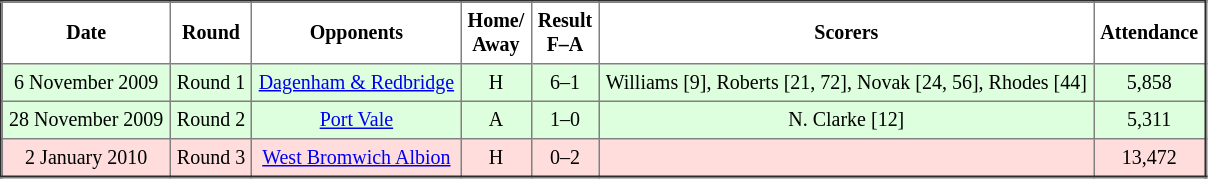<table border="2" cellpadding="4" style="border-collapse:collapse; text-align:center; font-size:smaller;">
<tr>
<th><strong>Date</strong></th>
<th><strong>Round</strong></th>
<th><strong>Opponents</strong></th>
<th><strong>Home/<br>Away</strong></th>
<th><strong>Result<br>F–A</strong></th>
<th><strong>Scorers</strong></th>
<th><strong>Attendance</strong></th>
</tr>
<tr bgcolor="#ddffdd">
<td>6 November 2009</td>
<td>Round 1</td>
<td><a href='#'>Dagenham & Redbridge</a></td>
<td>H</td>
<td>6–1</td>
<td>Williams [9], Roberts [21, 72], Novak [24, 56], Rhodes [44]</td>
<td>5,858</td>
</tr>
<tr bgcolor="#ddffdd">
<td>28 November 2009</td>
<td>Round 2</td>
<td><a href='#'>Port Vale</a></td>
<td>A</td>
<td>1–0</td>
<td>N. Clarke [12]</td>
<td>5,311</td>
</tr>
<tr bgcolor="#ffdddd">
<td>2 January 2010</td>
<td>Round 3</td>
<td><a href='#'>West Bromwich Albion</a></td>
<td>H</td>
<td>0–2</td>
<td></td>
<td>13,472</td>
</tr>
</table>
